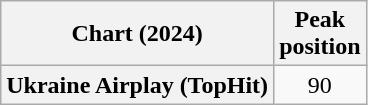<table class="wikitable plainrowheaders" style="text-align:center">
<tr>
<th scope="col">Chart (2024)</th>
<th scope="col">Peak<br>position</th>
</tr>
<tr>
<th scope="row">Ukraine Airplay (TopHit)</th>
<td>90</td>
</tr>
</table>
